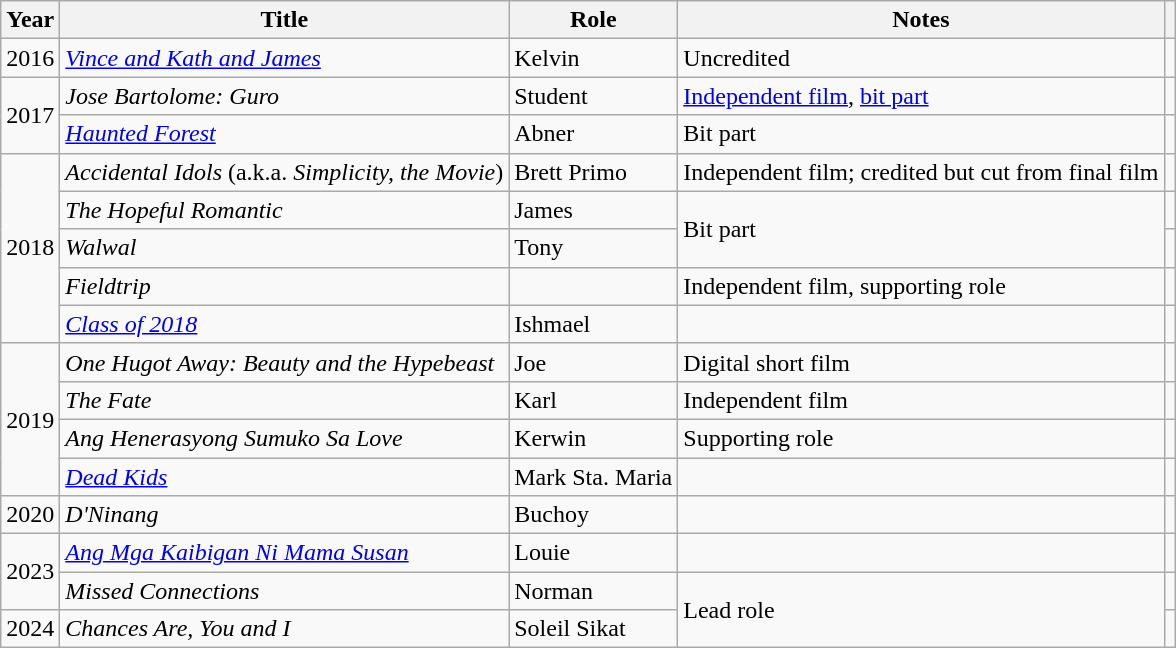<table class="wikitable sortable" >
<tr>
<th>Year</th>
<th>Title</th>
<th>Role</th>
<th class="unsortable">Notes </th>
<th class="unsortable"> </th>
</tr>
<tr>
<td>2016</td>
<td><em><a href='#'>Vince and Kath and James</a></em></td>
<td>Kelvin</td>
<td>Uncredited</td>
<td></td>
</tr>
<tr>
<td rowspan=2">2017</td>
<td><em>Jose Bartolome: Guro</em></td>
<td>Student</td>
<td><a href='#'>Independent film</a>, <a href='#'>bit part</a></td>
<td></td>
</tr>
<tr>
<td><em><a href='#'>Haunted Forest</a></em></td>
<td>Abner</td>
<td>Bit part</td>
<td></td>
</tr>
<tr>
<td rowspan="5">2018</td>
<td><em>Accidental Idols</em> (a.k.a. <em>Simplicity, the Movie</em>)</td>
<td>Brett Primo</td>
<td>Independent film; credited but cut from final film</td>
<td></td>
</tr>
<tr>
<td><em>The Hopeful Romantic</em></td>
<td>James</td>
<td rowspan="2">Bit part</td>
<td></td>
</tr>
<tr>
<td><em>Walwal</em></td>
<td>Tony</td>
<td></td>
</tr>
<tr>
<td><em>Fieldtrip</em></td>
<td></td>
<td>Independent film, supporting role</td>
<td></td>
</tr>
<tr>
<td><em><a href='#'>Class of 2018</a></em></td>
<td>Ishmael</td>
<td></td>
<td></td>
</tr>
<tr>
<td rowspan="4">2019</td>
<td><em>One Hugot Away: Beauty and the Hypebeast</em></td>
<td>Joe</td>
<td>Digital short film</td>
<td></td>
</tr>
<tr>
<td><em>The Fate</em></td>
<td>Karl</td>
<td>Independent film</td>
<td></td>
</tr>
<tr>
<td><em>Ang Henerasyong Sumuko Sa Love</em></td>
<td>Kerwin</td>
<td>Supporting role</td>
<td></td>
</tr>
<tr>
<td><em><a href='#'>Dead Kids</a></em></td>
<td>Mark Sta. Maria</td>
<td></td>
<td></td>
</tr>
<tr>
<td>2020</td>
<td><em>D'Ninang</em></td>
<td>Buchoy</td>
<td></td>
<td></td>
</tr>
<tr>
<td rowspan="2">2023</td>
<td><em><a href='#'>Ang Mga Kaibigan Ni Mama Susan</a></em></td>
<td>Louie</td>
<td></td>
<td></td>
</tr>
<tr>
<td><em>Missed Connections</em></td>
<td>Norman</td>
<td rowspan=2">Lead role</td>
<td></td>
</tr>
<tr>
<td>2024</td>
<td><em>Chances Are, You and I</em></td>
<td>Soleil Sikat</td>
<td></td>
</tr>
</table>
